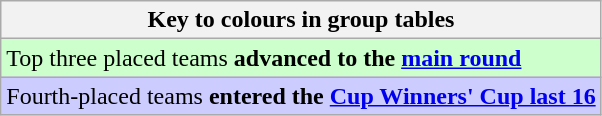<table class="wikitable">
<tr>
<th>Key to colours in group tables</th>
</tr>
<tr style="background:#cfc;">
<td>Top three placed teams <strong>advanced to the <a href='#'>main round</a></strong></td>
</tr>
<tr style="background:#ccf;">
<td>Fourth-placed teams <strong>entered the <a href='#'>Cup Winners' Cup last 16</a></strong></td>
</tr>
</table>
